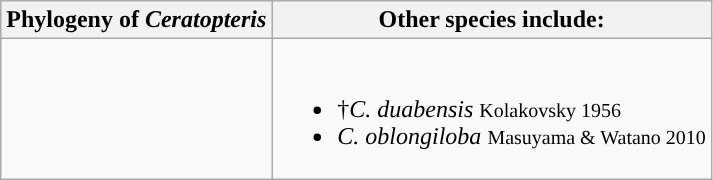<table class="wikitable">
<tr>
<th colspan=1>Phylogeny of <em>Ceratopteris</em></th>
<th colspan=1>Other species include:</th>
</tr>
<tr>
<td style="vertical-align:top"><br></td>
<td><br><ul><li>†<em>C. duabensis</em> <small>Kolakovsky 1956</small></li><li><em>C. oblongiloba</em> <small>Masuyama & Watano 2010</small></li></ul></td>
</tr>
</table>
